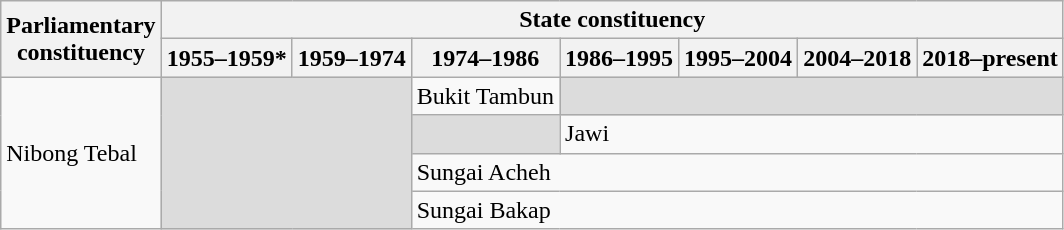<table class="wikitable">
<tr>
<th rowspan="2">Parliamentary<br>constituency</th>
<th colspan="7">State constituency</th>
</tr>
<tr>
<th>1955–1959*</th>
<th>1959–1974</th>
<th>1974–1986</th>
<th>1986–1995</th>
<th>1995–2004</th>
<th>2004–2018</th>
<th>2018–present</th>
</tr>
<tr>
<td rowspan="4">Nibong Tebal</td>
<td colspan="2" rowspan="4" bgcolor="dcdcdc"></td>
<td>Bukit Tambun</td>
<td colspan="4" bgcolor="dcdcdc"></td>
</tr>
<tr>
<td bgcolor="dcdcdc"></td>
<td colspan="4">Jawi</td>
</tr>
<tr>
<td colspan="5">Sungai Acheh</td>
</tr>
<tr>
<td colspan="5">Sungai Bakap</td>
</tr>
</table>
